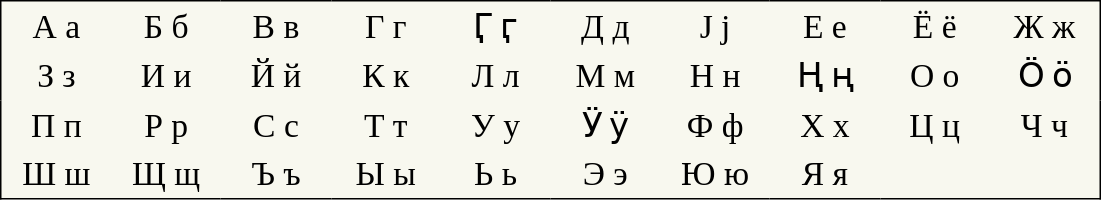<table style="font-family:Arial Unicode MS; font-size:1.4em; border-color:#000000; border-width:1px; border-style:solid; border-collapse:collapse; text-align:right; background-color:#F8F8EF">
<tr>
<td style="width:3em; text-align:center; padding: 3px;">А а</td>
<td style="width:3em; text-align:center; padding: 3px;">Б б</td>
<td style="width:3em; text-align:center; padding: 3px;">В в</td>
<td style="width:3em; text-align:center; padding: 3px;">Г г</td>
<td style="width:3em; text-align:center; padding: 3px;">Ӷ ӷ</td>
<td style="width:3em; text-align:center; padding: 3px;">Д д</td>
<td style="width:3em; text-align:center; padding: 3px;">Ј ј</td>
<td style="width:3em; text-align:center; padding: 3px;">Е е</td>
<td style="width:3em; text-align:center; padding: 3px;">Ё ё</td>
<td style="width:3em; text-align:center; padding: 3px;">Ж ж</td>
</tr>
<tr>
<td style="width:3em; text-align:center; padding: 3px;">З з</td>
<td style="width:3em; text-align:center; padding: 3px;">И и</td>
<td style="width:3em; text-align:center; padding: 3px;">Й й</td>
<td style="width:3em; text-align:center; padding: 3px;">К к</td>
<td style="width:3em; text-align:center; padding: 3px;">Л л</td>
<td style="width:3em; text-align:center; padding: 3px;">М м</td>
<td style="width:3em; text-align:center; padding: 3px;">Н н</td>
<td style="width:3em; text-align:center; padding: 3px;">Ң ң</td>
<td style="width:3em; text-align:center; padding: 3px;">О о</td>
<td style="width:3em; text-align:center; padding: 3px;">Ӧ ӧ</td>
</tr>
<tr>
<td style="width:3em; text-align:center; padding: 3px;">П п</td>
<td style="width:3em; text-align:center; padding: 3px;">Р р</td>
<td style="width:3em; text-align:center; padding: 3px;">С с</td>
<td style="width:3em; text-align:center; padding: 3px;">Т т</td>
<td style="width:3em; text-align:center; padding: 3px;">У у</td>
<td style="width:3em; text-align:center; padding: 3px;">Ӱ ӱ</td>
<td style="width:3em; text-align:center; padding: 3px;">Ф ф</td>
<td style="width:3em; text-align:center; padding: 3px;">Х х</td>
<td style="width:3em; text-align:center; padding: 3px;">Ц ц</td>
<td style="width:3em; text-align:center; padding: 3px;">Ч ч</td>
</tr>
<tr>
<td style="width:3em; text-align:center; padding: 3px;">Ш ш</td>
<td style="width:3em; text-align:center; padding: 3px;">Щ щ</td>
<td style="width:3em; text-align:center; padding: 3px;">Ъ ъ</td>
<td style="width:3em; text-align:center; padding: 3px;">Ы ы</td>
<td style="width:3em; text-align:center; padding: 3px;">Ь ь</td>
<td style="width:3em; text-align:center; padding: 3px;">Э э</td>
<td style="width:3em; text-align:center; padding: 3px;">Ю ю</td>
<td style="width:3em; text-align:center; padding: 3px;">Я я</td>
</tr>
</table>
